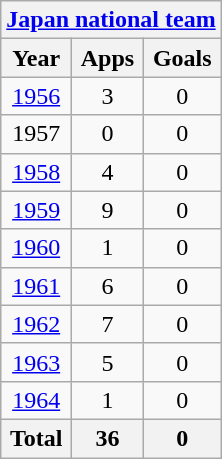<table class="wikitable" style="text-align:center">
<tr>
<th colspan=3><a href='#'>Japan national team</a></th>
</tr>
<tr>
<th>Year</th>
<th>Apps</th>
<th>Goals</th>
</tr>
<tr>
<td><a href='#'>1956</a></td>
<td>3</td>
<td>0</td>
</tr>
<tr>
<td>1957</td>
<td>0</td>
<td>0</td>
</tr>
<tr>
<td><a href='#'>1958</a></td>
<td>4</td>
<td>0</td>
</tr>
<tr>
<td><a href='#'>1959</a></td>
<td>9</td>
<td>0</td>
</tr>
<tr>
<td><a href='#'>1960</a></td>
<td>1</td>
<td>0</td>
</tr>
<tr>
<td><a href='#'>1961</a></td>
<td>6</td>
<td>0</td>
</tr>
<tr>
<td><a href='#'>1962</a></td>
<td>7</td>
<td>0</td>
</tr>
<tr>
<td><a href='#'>1963</a></td>
<td>5</td>
<td>0</td>
</tr>
<tr>
<td><a href='#'>1964</a></td>
<td>1</td>
<td>0</td>
</tr>
<tr>
<th>Total</th>
<th>36</th>
<th>0</th>
</tr>
</table>
